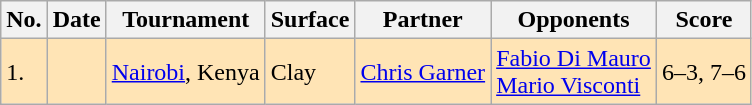<table class="sortable wikitable">
<tr>
<th>No.</th>
<th>Date</th>
<th>Tournament</th>
<th>Surface</th>
<th>Partner</th>
<th>Opponents</th>
<th class="unsortable">Score</th>
</tr>
<tr style="background:moccasin;">
<td>1.</td>
<td></td>
<td><a href='#'>Nairobi</a>, Kenya</td>
<td>Clay</td>
<td> <a href='#'>Chris Garner</a></td>
<td> <a href='#'>Fabio Di Mauro</a><br> <a href='#'>Mario Visconti</a></td>
<td>6–3, 7–6</td>
</tr>
</table>
